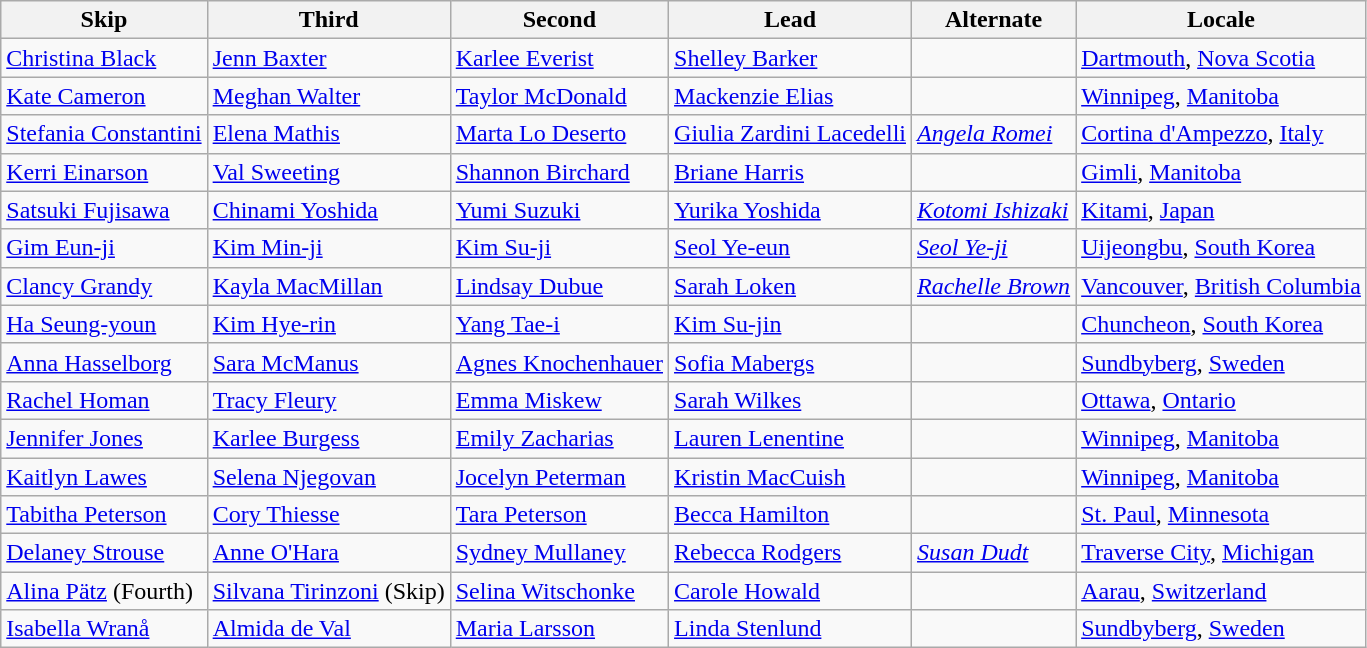<table class=wikitable>
<tr>
<th scope="col">Skip</th>
<th scope="col">Third</th>
<th scope="col">Second</th>
<th scope="col">Lead</th>
<th scope="col">Alternate</th>
<th scope="col">Locale</th>
</tr>
<tr>
<td><a href='#'>Christina Black</a></td>
<td><a href='#'>Jenn Baxter</a></td>
<td><a href='#'>Karlee Everist</a></td>
<td><a href='#'>Shelley Barker</a></td>
<td></td>
<td> <a href='#'>Dartmouth</a>, <a href='#'>Nova Scotia</a></td>
</tr>
<tr>
<td><a href='#'>Kate Cameron</a></td>
<td><a href='#'>Meghan Walter</a></td>
<td><a href='#'>Taylor McDonald</a></td>
<td><a href='#'>Mackenzie Elias</a></td>
<td></td>
<td> <a href='#'>Winnipeg</a>, <a href='#'>Manitoba</a></td>
</tr>
<tr>
<td><a href='#'>Stefania Constantini</a></td>
<td><a href='#'>Elena Mathis</a></td>
<td><a href='#'>Marta Lo Deserto</a></td>
<td><a href='#'>Giulia Zardini Lacedelli</a></td>
<td><em><a href='#'>Angela Romei</a></em></td>
<td> <a href='#'>Cortina d'Ampezzo</a>, <a href='#'>Italy</a></td>
</tr>
<tr>
<td><a href='#'>Kerri Einarson</a></td>
<td><a href='#'>Val Sweeting</a></td>
<td><a href='#'>Shannon Birchard</a></td>
<td><a href='#'>Briane Harris</a></td>
<td></td>
<td> <a href='#'>Gimli</a>, <a href='#'>Manitoba</a></td>
</tr>
<tr>
<td><a href='#'>Satsuki Fujisawa</a></td>
<td><a href='#'>Chinami Yoshida</a></td>
<td><a href='#'>Yumi Suzuki</a></td>
<td><a href='#'>Yurika Yoshida</a></td>
<td><em><a href='#'>Kotomi Ishizaki</a></em></td>
<td> <a href='#'>Kitami</a>, <a href='#'>Japan</a></td>
</tr>
<tr>
<td><a href='#'>Gim Eun-ji</a></td>
<td><a href='#'>Kim Min-ji</a></td>
<td><a href='#'>Kim Su-ji</a></td>
<td><a href='#'>Seol Ye-eun</a></td>
<td><em><a href='#'>Seol Ye-ji</a></em></td>
<td> <a href='#'>Uijeongbu</a>, <a href='#'>South Korea</a></td>
</tr>
<tr>
<td><a href='#'>Clancy Grandy</a></td>
<td><a href='#'>Kayla MacMillan</a></td>
<td><a href='#'>Lindsay Dubue</a></td>
<td><a href='#'>Sarah Loken</a></td>
<td><em><a href='#'>Rachelle Brown</a></em></td>
<td> <a href='#'>Vancouver</a>, <a href='#'>British Columbia</a></td>
</tr>
<tr>
<td><a href='#'>Ha Seung-youn</a></td>
<td><a href='#'>Kim Hye-rin</a></td>
<td><a href='#'>Yang Tae-i</a></td>
<td><a href='#'>Kim Su-jin</a></td>
<td></td>
<td> <a href='#'>Chuncheon</a>, <a href='#'>South Korea</a></td>
</tr>
<tr>
<td><a href='#'>Anna Hasselborg</a></td>
<td><a href='#'>Sara McManus</a></td>
<td><a href='#'>Agnes Knochenhauer</a></td>
<td><a href='#'>Sofia Mabergs</a></td>
<td></td>
<td> <a href='#'>Sundbyberg</a>, <a href='#'>Sweden</a></td>
</tr>
<tr>
<td><a href='#'>Rachel Homan</a></td>
<td><a href='#'>Tracy Fleury</a></td>
<td><a href='#'>Emma Miskew</a></td>
<td><a href='#'>Sarah Wilkes</a></td>
<td></td>
<td> <a href='#'>Ottawa</a>, <a href='#'>Ontario</a></td>
</tr>
<tr>
<td><a href='#'>Jennifer Jones</a></td>
<td><a href='#'>Karlee Burgess</a></td>
<td><a href='#'>Emily Zacharias</a></td>
<td><a href='#'>Lauren Lenentine</a></td>
<td></td>
<td> <a href='#'>Winnipeg</a>, <a href='#'>Manitoba</a></td>
</tr>
<tr>
<td><a href='#'>Kaitlyn Lawes</a></td>
<td><a href='#'>Selena Njegovan</a></td>
<td><a href='#'>Jocelyn Peterman</a></td>
<td><a href='#'>Kristin MacCuish</a></td>
<td></td>
<td> <a href='#'>Winnipeg</a>, <a href='#'>Manitoba</a></td>
</tr>
<tr>
<td><a href='#'>Tabitha Peterson</a></td>
<td><a href='#'>Cory Thiesse</a></td>
<td><a href='#'>Tara Peterson</a></td>
<td><a href='#'>Becca Hamilton</a></td>
<td></td>
<td> <a href='#'>St. Paul</a>, <a href='#'>Minnesota</a></td>
</tr>
<tr>
<td><a href='#'>Delaney Strouse</a></td>
<td><a href='#'>Anne O'Hara</a></td>
<td><a href='#'>Sydney Mullaney</a></td>
<td><a href='#'>Rebecca Rodgers</a></td>
<td><em><a href='#'>Susan Dudt</a></em></td>
<td> <a href='#'>Traverse City</a>, <a href='#'>Michigan</a></td>
</tr>
<tr>
<td><a href='#'>Alina Pätz</a> (Fourth)</td>
<td><a href='#'>Silvana Tirinzoni</a> (Skip)</td>
<td><a href='#'>Selina Witschonke</a></td>
<td><a href='#'>Carole Howald</a></td>
<td></td>
<td> <a href='#'>Aarau</a>, <a href='#'>Switzerland</a></td>
</tr>
<tr>
<td><a href='#'>Isabella Wranå</a></td>
<td><a href='#'>Almida de Val</a></td>
<td><a href='#'>Maria Larsson</a></td>
<td><a href='#'>Linda Stenlund</a></td>
<td></td>
<td> <a href='#'>Sundbyberg</a>, <a href='#'>Sweden</a></td>
</tr>
</table>
